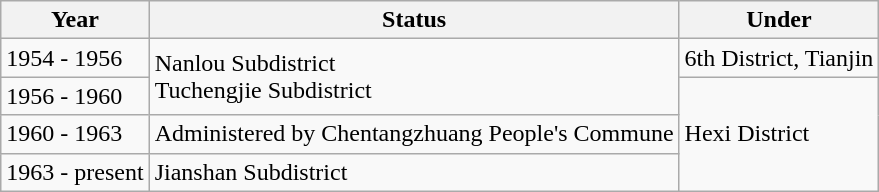<table class="wikitable">
<tr>
<th>Year</th>
<th>Status</th>
<th>Under</th>
</tr>
<tr>
<td>1954 - 1956</td>
<td rowspan="2">Nanlou Subdistrict<br>Tuchengjie Subdistrict</td>
<td>6th District, Tianjin</td>
</tr>
<tr>
<td>1956 - 1960</td>
<td rowspan="3">Hexi District</td>
</tr>
<tr>
<td>1960 - 1963</td>
<td>Administered by Chentangzhuang People's Commune</td>
</tr>
<tr>
<td>1963 - present</td>
<td>Jianshan Subdistrict</td>
</tr>
</table>
